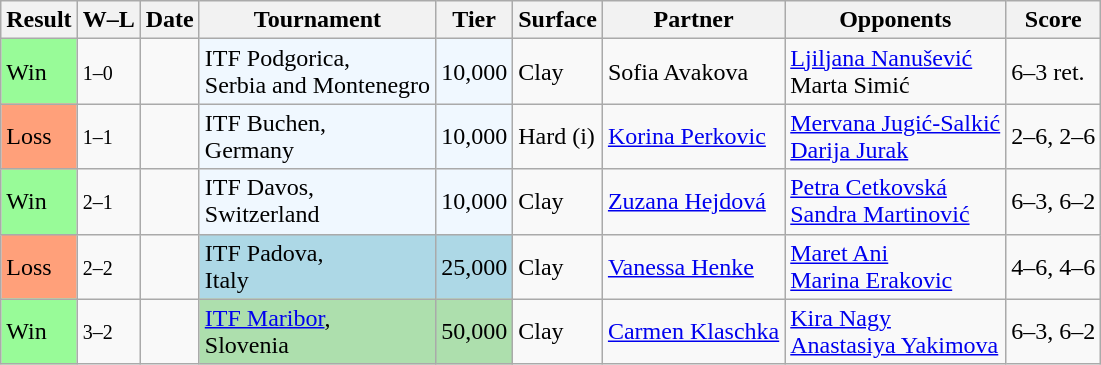<table class="sortable wikitable nowrap">
<tr>
<th>Result</th>
<th class=unsortable>W–L</th>
<th>Date</th>
<th>Tournament</th>
<th>Tier</th>
<th>Surface</th>
<th>Partner</th>
<th>Opponents</th>
<th class=unsortable>Score</th>
</tr>
<tr>
<td bgcolor=98FB98>Win</td>
<td><small>1–0</small></td>
<td></td>
<td bgcolor=#f0f8ff>ITF Podgorica, <br> Serbia and Montenegro</td>
<td bgcolor=#f0f8ff>10,000</td>
<td>Clay</td>
<td> Sofia Avakova</td>
<td> <a href='#'>Ljiljana Nanušević</a> <br>  Marta Simić</td>
<td>6–3 ret.</td>
</tr>
<tr>
<td bgcolor=FFA07A>Loss</td>
<td><small>1–1</small></td>
<td></td>
<td bgcolor=#f0f8ff>ITF Buchen, <br> Germany</td>
<td bgcolor=#f0f8ff>10,000</td>
<td>Hard (i)</td>
<td> <a href='#'>Korina Perkovic</a></td>
<td> <a href='#'>Mervana Jugić-Salkić</a> <br>  <a href='#'>Darija Jurak</a></td>
<td>2–6, 2–6</td>
</tr>
<tr>
<td bgcolor=98FB98>Win</td>
<td><small>2–1</small></td>
<td></td>
<td bgcolor=#f0f8ff>ITF Davos, <br> Switzerland</td>
<td bgcolor=#f0f8ff>10,000</td>
<td>Clay</td>
<td> <a href='#'>Zuzana Hejdová</a></td>
<td> <a href='#'>Petra Cetkovská</a> <br>  <a href='#'>Sandra Martinović</a></td>
<td>6–3, 6–2</td>
</tr>
<tr>
<td bgcolor=FFA07A>Loss</td>
<td><small>2–2</small></td>
<td></td>
<td bgcolor=lightblue>ITF Padova, <br> Italy</td>
<td bgcolor=lightblue>25,000</td>
<td>Clay</td>
<td> <a href='#'>Vanessa Henke</a></td>
<td> <a href='#'>Maret Ani</a> <br>  <a href='#'>Marina Erakovic</a></td>
<td>4–6, 4–6</td>
</tr>
<tr>
<td bgcolor=98FB98>Win</td>
<td><small>3–2</small></td>
<td></td>
<td bgcolor=#addfad><a href='#'>ITF Maribor</a>, <br> Slovenia</td>
<td bgcolor=#addfad>50,000</td>
<td>Clay</td>
<td> <a href='#'>Carmen Klaschka</a></td>
<td> <a href='#'>Kira Nagy</a> <br>  <a href='#'>Anastasiya Yakimova</a></td>
<td>6–3, 6–2</td>
</tr>
</table>
